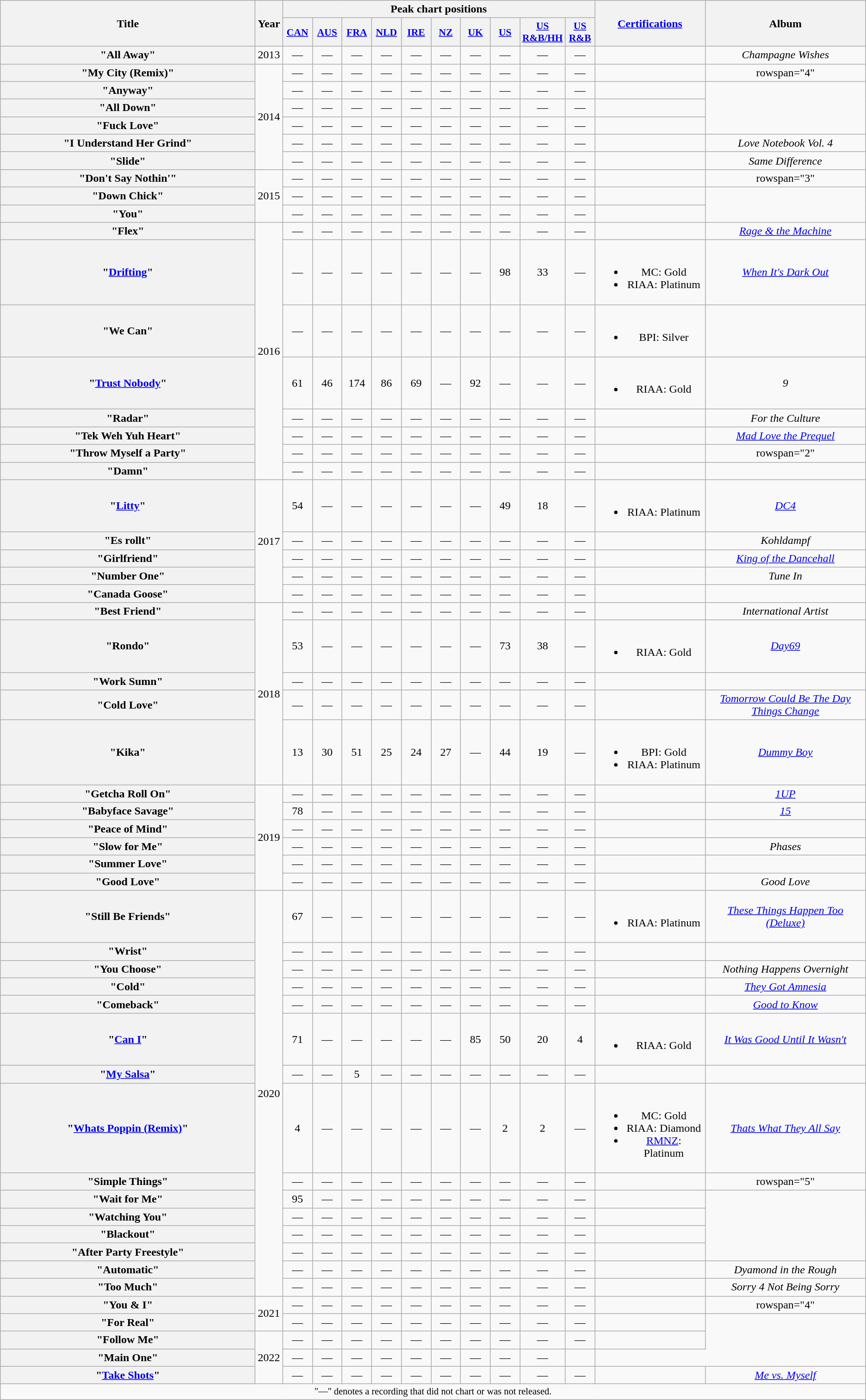<table class="wikitable plainrowheaders" style="text-align:center;">
<tr>
<th scope="col" rowspan="2" style="width:22.5em;">Title</th>
<th scope="col" rowspan="2">Year</th>
<th scope="col" colspan="10">Peak chart positions</th>
<th scope="col" rowspan="2"><a href='#'>Certifications</a></th>
<th scope="col" rowspan="2" style="width:14em;">Album</th>
</tr>
<tr>
<th scope="col" style="width:2.5em;font-size:90%;"><a href='#'>CAN</a><br></th>
<th scope="col" style="width:2.5em;font-size:90%;"><a href='#'>AUS</a><br></th>
<th scope="col" style="width:2.5em;font-size:90%;"><a href='#'>FRA</a><br></th>
<th scope="col" style="width:2.5em;font-size:90%;"><a href='#'>NLD</a><br></th>
<th scope="col" style="width:2.5em;font-size:90%;"><a href='#'>IRE</a><br></th>
<th scope="col" style="width:2.5em;font-size:90%;"><a href='#'>NZ</a><br></th>
<th scope="col" style="width:2.5em;font-size:90%;"><a href='#'>UK</a><br></th>
<th scope="col" style="width:2.5em;font-size:90%;"><a href='#'>US</a><br></th>
<th scope="col" style="width:2.5em;font-size:90%;"><a href='#'>US<br>R&B/HH</a><br></th>
<th scope="col" style="width:2.5em;font-size:90%;"><a href='#'>US R&B</a><br></th>
</tr>
<tr>
<th scope="row">"All Away"<br></th>
<td>2013</td>
<td>—</td>
<td>—</td>
<td>—</td>
<td>—</td>
<td>—</td>
<td>—</td>
<td>—</td>
<td>—</td>
<td>—</td>
<td>—</td>
<td></td>
<td><em>Champagne Wishes</em></td>
</tr>
<tr>
<th scope="row">"My City (Remix)"<br></th>
<td rowspan="6">2014</td>
<td>—</td>
<td>—</td>
<td>—</td>
<td>—</td>
<td>—</td>
<td>—</td>
<td>—</td>
<td>—</td>
<td>—</td>
<td>—</td>
<td></td>
<td>rowspan="4" </td>
</tr>
<tr>
<th scope="row">"Anyway"<br></th>
<td>—</td>
<td>—</td>
<td>—</td>
<td>—</td>
<td>—</td>
<td>—</td>
<td>—</td>
<td>—</td>
<td>—</td>
<td>—</td>
<td></td>
</tr>
<tr>
<th scope="row">"All Down"<br></th>
<td>—</td>
<td>—</td>
<td>—</td>
<td>—</td>
<td>—</td>
<td>—</td>
<td>—</td>
<td>—</td>
<td>—</td>
<td>—</td>
<td></td>
</tr>
<tr>
<th scope="row">"Fuck Love"<br></th>
<td>—</td>
<td>—</td>
<td>—</td>
<td>—</td>
<td>—</td>
<td>—</td>
<td>—</td>
<td>—</td>
<td>—</td>
<td>—</td>
<td></td>
</tr>
<tr>
<th scope="row">"I Understand Her Grind"<br></th>
<td>—</td>
<td>—</td>
<td>—</td>
<td>—</td>
<td>—</td>
<td>—</td>
<td>—</td>
<td>—</td>
<td>—</td>
<td>—</td>
<td></td>
<td><em>Love Notebook Vol. 4</em></td>
</tr>
<tr>
<th scope="row">"Slide"<br></th>
<td>—</td>
<td>—</td>
<td>—</td>
<td>—</td>
<td>—</td>
<td>—</td>
<td>—</td>
<td>—</td>
<td>—</td>
<td>—</td>
<td></td>
<td><em>Same Difference</em></td>
</tr>
<tr>
<th scope="row">"Don't Say Nothin'"<br></th>
<td rowspan="3">2015</td>
<td>—</td>
<td>—</td>
<td>—</td>
<td>—</td>
<td>—</td>
<td>—</td>
<td>—</td>
<td>—</td>
<td>—</td>
<td>—</td>
<td></td>
<td>rowspan="3" </td>
</tr>
<tr>
<th scope="row">"Down Chick"<br></th>
<td>—</td>
<td>—</td>
<td>—</td>
<td>—</td>
<td>—</td>
<td>—</td>
<td>—</td>
<td>—</td>
<td>—</td>
<td>—</td>
<td></td>
</tr>
<tr>
<th scope="row">"You"<br></th>
<td>—</td>
<td>—</td>
<td>—</td>
<td>—</td>
<td>—</td>
<td>—</td>
<td>—</td>
<td>—</td>
<td>—</td>
<td>—</td>
<td></td>
</tr>
<tr>
<th scope="row">"Flex"<br></th>
<td rowspan="8">2016</td>
<td>—</td>
<td>—</td>
<td>—</td>
<td>—</td>
<td>—</td>
<td>—</td>
<td>—</td>
<td>—</td>
<td>—</td>
<td>—</td>
<td></td>
<td><em><a href='#'>Rage & the Machine</a></em></td>
</tr>
<tr>
<th scope="row">"<a href='#'>Drifting</a>"<br></th>
<td>—</td>
<td>—</td>
<td>—</td>
<td>—</td>
<td>—</td>
<td>—</td>
<td>—</td>
<td>98</td>
<td>33</td>
<td>—</td>
<td><br><ul><li>MC: Gold</li><li>RIAA: Platinum</li></ul></td>
<td><em><a href='#'>When It's Dark Out</a></em></td>
</tr>
<tr>
<th scope="row">"We Can"<br></th>
<td>—</td>
<td>—</td>
<td>—</td>
<td>—</td>
<td>—</td>
<td>—</td>
<td>—</td>
<td>—</td>
<td>—</td>
<td>—</td>
<td><br><ul><li>BPI: Silver</li></ul></td>
<td></td>
</tr>
<tr>
<th scope="row">"<a href='#'>Trust Nobody</a>"<br></th>
<td>61</td>
<td>46</td>
<td>174</td>
<td>86</td>
<td>69</td>
<td>—</td>
<td>92</td>
<td>—</td>
<td>—</td>
<td>—</td>
<td><br><ul><li>RIAA: Gold</li></ul></td>
<td><em>9</em></td>
</tr>
<tr>
<th scope="row">"Radar"<br></th>
<td>—</td>
<td>—</td>
<td>—</td>
<td>—</td>
<td>—</td>
<td>—</td>
<td>—</td>
<td>—</td>
<td>—</td>
<td>—</td>
<td></td>
<td><em>For the Culture</em></td>
</tr>
<tr>
<th scope="row">"Tek Weh Yuh Heart"<br></th>
<td>—</td>
<td>—</td>
<td>—</td>
<td>—</td>
<td>—</td>
<td>—</td>
<td>—</td>
<td>—</td>
<td>—</td>
<td>—</td>
<td></td>
<td><em><a href='#'>Mad Love the Prequel</a></em></td>
</tr>
<tr>
<th scope="row">"Throw Myself a Party"<br></th>
<td>—</td>
<td>—</td>
<td>—</td>
<td>—</td>
<td>—</td>
<td>—</td>
<td>—</td>
<td>—</td>
<td>—</td>
<td>—</td>
<td></td>
<td>rowspan="2" </td>
</tr>
<tr>
<th scope="row">"Damn"<br></th>
<td>—</td>
<td>—</td>
<td>—</td>
<td>—</td>
<td>—</td>
<td>—</td>
<td>—</td>
<td>—</td>
<td>—</td>
<td>—</td>
<td></td>
</tr>
<tr>
<th scope="row">"<a href='#'>Litty</a>"<br></th>
<td rowspan="5">2017</td>
<td>54</td>
<td>—</td>
<td>—</td>
<td>—</td>
<td>—</td>
<td>—</td>
<td>—</td>
<td>49</td>
<td>18</td>
<td>—</td>
<td><br><ul><li>RIAA: Platinum</li></ul></td>
<td><em><a href='#'>DC4</a></em></td>
</tr>
<tr>
<th scope="row">"Es rollt"<br></th>
<td>—</td>
<td>—</td>
<td>—</td>
<td>—</td>
<td>—</td>
<td>—</td>
<td>—</td>
<td>—</td>
<td>—</td>
<td>—</td>
<td></td>
<td><em>Kohldampf</em></td>
</tr>
<tr>
<th scope="row">"Girlfriend"<br></th>
<td>—</td>
<td>—</td>
<td>—</td>
<td>—</td>
<td>—</td>
<td>—</td>
<td>—</td>
<td>—</td>
<td>—</td>
<td>—</td>
<td></td>
<td><em><a href='#'>King of the Dancehall</a></em></td>
</tr>
<tr>
<th scope="row">"Number One"<br></th>
<td>—</td>
<td>—</td>
<td>—</td>
<td>—</td>
<td>—</td>
<td>—</td>
<td>—</td>
<td>—</td>
<td>—</td>
<td>—</td>
<td></td>
<td><em>Tune In</em></td>
</tr>
<tr>
<th scope="row">"Canada Goose"<br></th>
<td>—</td>
<td>—</td>
<td>—</td>
<td>—</td>
<td>—</td>
<td>—</td>
<td>—</td>
<td>—</td>
<td>—</td>
<td>—</td>
<td></td>
<td></td>
</tr>
<tr>
<th scope="row">"Best Friend"<br></th>
<td rowspan="5">2018</td>
<td>—</td>
<td>—</td>
<td>—</td>
<td>—</td>
<td>—</td>
<td>—</td>
<td>—</td>
<td>—</td>
<td>—</td>
<td>—</td>
<td></td>
<td><em>International Artist</em></td>
</tr>
<tr>
<th scope="row">"Rondo"<br></th>
<td>53</td>
<td>—</td>
<td>—</td>
<td>—</td>
<td>—</td>
<td>—</td>
<td>—</td>
<td>73</td>
<td>38</td>
<td>—</td>
<td><br><ul><li>RIAA: Gold</li></ul></td>
<td><em><a href='#'>Day69</a></em></td>
</tr>
<tr>
<th scope="row">"Work Sumn"<br></th>
<td>—</td>
<td>—</td>
<td>—</td>
<td>—</td>
<td>—</td>
<td>—</td>
<td>—</td>
<td>—</td>
<td>—</td>
<td>—</td>
<td></td>
<td></td>
</tr>
<tr>
<th scope="row">"Cold Love"<br></th>
<td>—</td>
<td>—</td>
<td>—</td>
<td>—</td>
<td>—</td>
<td>—</td>
<td>—</td>
<td>—</td>
<td>—</td>
<td>—</td>
<td></td>
<td><em><a href='#'>Tomorrow Could Be The Day Things Change</a></em></td>
</tr>
<tr>
<th scope="row">"Kika"<br></th>
<td>13</td>
<td>30</td>
<td>51</td>
<td>25</td>
<td>24</td>
<td>27</td>
<td>—</td>
<td>44</td>
<td>19</td>
<td>—</td>
<td><br><ul><li>BPI: Gold</li><li>RIAA: Platinum</li></ul></td>
<td><em><a href='#'>Dummy Boy</a></em></td>
</tr>
<tr>
<th scope="row">"Getcha Roll On"<br></th>
<td rowspan="6">2019</td>
<td>—</td>
<td>—</td>
<td>—</td>
<td>—</td>
<td>—</td>
<td>—</td>
<td>—</td>
<td>—</td>
<td>—</td>
<td>—</td>
<td></td>
<td><em><a href='#'>1UP</a></em></td>
</tr>
<tr>
<th scope="row">"Babyface Savage"<br></th>
<td>78</td>
<td>—</td>
<td>—</td>
<td>—</td>
<td>—</td>
<td>—</td>
<td>—</td>
<td>—</td>
<td>—</td>
<td>—</td>
<td></td>
<td><em><a href='#'>15</a></em></td>
</tr>
<tr>
<th scope="row">"Peace of Mind"<br></th>
<td>—</td>
<td>—</td>
<td>—</td>
<td>—</td>
<td>—</td>
<td>—</td>
<td>—</td>
<td>—</td>
<td>—</td>
<td>—</td>
<td></td>
<td></td>
</tr>
<tr>
<th scope="row">"Slow for Me"<br></th>
<td>—</td>
<td>—</td>
<td>—</td>
<td>—</td>
<td>—</td>
<td>—</td>
<td>—</td>
<td>—</td>
<td>—</td>
<td>—</td>
<td></td>
<td><em>Phases</em></td>
</tr>
<tr>
<th scope="row">"Summer Love"<br></th>
<td>—</td>
<td>—</td>
<td>—</td>
<td>—</td>
<td>—</td>
<td>—</td>
<td>—</td>
<td>—</td>
<td>—</td>
<td>—</td>
<td></td>
<td></td>
</tr>
<tr>
<th scope="row">"Good Love"<br></th>
<td>—</td>
<td>—</td>
<td>—</td>
<td>—</td>
<td>—</td>
<td>—</td>
<td>—</td>
<td>—</td>
<td>—</td>
<td>—</td>
<td></td>
<td><em>Good Love</em></td>
</tr>
<tr>
<th scope="row">"Still Be Friends"<br></th>
<td rowspan="15">2020</td>
<td>67</td>
<td>—</td>
<td>—</td>
<td>—</td>
<td>—</td>
<td>—</td>
<td>—</td>
<td>—</td>
<td>—</td>
<td>—</td>
<td><br><ul><li>RIAA: Platinum</li></ul></td>
<td><em><a href='#'>These Things Happen Too (Deluxe)</a></em></td>
</tr>
<tr>
<th scope="row">"Wrist"<br></th>
<td>—</td>
<td>—</td>
<td>—</td>
<td>—</td>
<td>—</td>
<td>—</td>
<td>—</td>
<td>—</td>
<td>—</td>
<td>—</td>
<td></td>
<td></td>
</tr>
<tr>
<th scope="row">"You Choose"<br></th>
<td>—</td>
<td>—</td>
<td>—</td>
<td>—</td>
<td>—</td>
<td>—</td>
<td>—</td>
<td>—</td>
<td>—</td>
<td>—</td>
<td></td>
<td><em>Nothing Happens Overnight</em></td>
</tr>
<tr>
<th scope="row">"Cold"<br></th>
<td>—</td>
<td>—</td>
<td>—</td>
<td>—</td>
<td>—</td>
<td>—</td>
<td>—</td>
<td>—</td>
<td>—</td>
<td>—</td>
<td></td>
<td><em><a href='#'>They Got Amnesia</a></em></td>
</tr>
<tr>
<th scope="row">"Comeback"<br></th>
<td>—</td>
<td>—</td>
<td>—</td>
<td>—</td>
<td>—</td>
<td>—</td>
<td>—</td>
<td>—</td>
<td>—</td>
<td>—</td>
<td></td>
<td><em><a href='#'>Good to Know</a></em></td>
</tr>
<tr>
<th scope="row">"<a href='#'>Can I</a>"<br></th>
<td>71</td>
<td>—</td>
<td>—</td>
<td>—</td>
<td>—</td>
<td>—</td>
<td>85</td>
<td>50</td>
<td>20</td>
<td>4</td>
<td><br><ul><li>RIAA: Gold</li></ul></td>
<td><em><a href='#'>It Was Good Until It Wasn't</a></em></td>
</tr>
<tr>
<th scope="row">"<a href='#'>My Salsa</a>"<br></th>
<td>—</td>
<td>—</td>
<td>5</td>
<td>—</td>
<td>—</td>
<td>—</td>
<td>—</td>
<td>—</td>
<td>—</td>
<td>—</td>
<td></td>
<td></td>
</tr>
<tr>
<th scope="row">"<a href='#'>Whats Poppin (Remix)</a>"<br></th>
<td>4</td>
<td>—</td>
<td>—</td>
<td>—</td>
<td>—</td>
<td>—</td>
<td>—</td>
<td>2</td>
<td>2</td>
<td>—</td>
<td><br><ul><li>MC: Gold </li><li>RIAA: Diamond</li><li><a href='#'>RMNZ</a>: Platinum</li></ul></td>
<td><em><a href='#'>Thats What They All Say</a></em></td>
</tr>
<tr>
<th scope="row">"Simple Things"<br></th>
<td>—</td>
<td>—</td>
<td>—</td>
<td>—</td>
<td>—</td>
<td>—</td>
<td>—</td>
<td>—</td>
<td>—</td>
<td>—</td>
<td></td>
<td>rowspan="5" </td>
</tr>
<tr>
<th scope="row">"Wait for Me"<br></th>
<td>95</td>
<td>—</td>
<td>—</td>
<td>—</td>
<td>—</td>
<td>—</td>
<td>—</td>
<td>—</td>
<td>—</td>
<td>—</td>
<td></td>
</tr>
<tr>
<th scope="row">"Watching You"<br></th>
<td>—</td>
<td>—</td>
<td>—</td>
<td>—</td>
<td>—</td>
<td>—</td>
<td>—</td>
<td>—</td>
<td>—</td>
<td>—</td>
<td></td>
</tr>
<tr>
<th scope="row">"Blackout"<br></th>
<td>—</td>
<td>—</td>
<td>—</td>
<td>—</td>
<td>—</td>
<td>—</td>
<td>—</td>
<td>—</td>
<td>—</td>
<td>—</td>
<td></td>
</tr>
<tr>
<th scope="row">"After Party Freestyle"<br></th>
<td>—</td>
<td>—</td>
<td>—</td>
<td>—</td>
<td>—</td>
<td>—</td>
<td>—</td>
<td>—</td>
<td>—</td>
<td>—</td>
<td></td>
</tr>
<tr>
<th scope="row">"Automatic"<br></th>
<td>—</td>
<td>—</td>
<td>—</td>
<td>—</td>
<td>—</td>
<td>—</td>
<td>—</td>
<td>—</td>
<td>—</td>
<td>—</td>
<td></td>
<td><em>Dyamond in the Rough</em></td>
</tr>
<tr>
<th scope="row">"Too Much"<br></th>
<td>—</td>
<td>—</td>
<td>—</td>
<td>—</td>
<td>—</td>
<td>—</td>
<td>—</td>
<td>—</td>
<td>—</td>
<td>—</td>
<td></td>
<td><em>Sorry 4 Not Being Sorry</em></td>
</tr>
<tr>
<th scope="row">"You & I"<br></th>
<td rowspan="2">2021</td>
<td>—</td>
<td>—</td>
<td>—</td>
<td>—</td>
<td>—</td>
<td>—</td>
<td>—</td>
<td>—</td>
<td>—</td>
<td>—</td>
<td></td>
<td>rowspan="4" </td>
</tr>
<tr>
<th scope="row">"For Real"<br></th>
<td>—</td>
<td>—</td>
<td>—</td>
<td>—</td>
<td>—</td>
<td>—</td>
<td>—</td>
<td>—</td>
<td>—</td>
<td>—</td>
<td></td>
</tr>
<tr>
<th scope="row">"Follow Me"<br></th>
<td rowspan="3">2022</td>
<td>—</td>
<td>—</td>
<td>—</td>
<td>—</td>
<td>—</td>
<td>—</td>
<td>—</td>
<td>—</td>
<td>—</td>
<td>—</td>
<td></td>
</tr>
<tr>
<th scope="row">"Main One"<br></th>
<td>—</td>
<td>—</td>
<td>—</td>
<td>—</td>
<td>—</td>
<td>—</td>
<td>—</td>
<td>—</td>
<td>—</td>
<td></td>
</tr>
<tr>
<th scope="row">"<a href='#'>Take Shots</a>"<br></th>
<td>—</td>
<td>—</td>
<td>—</td>
<td>—</td>
<td>—</td>
<td>—</td>
<td>—</td>
<td>—</td>
<td>—</td>
<td>—</td>
<td></td>
<td><em><a href='#'>Me vs. Myself</a></em></td>
</tr>
<tr>
<td colspan="16" style="font-size:85%">"—" denotes a recording that did not chart or was not released.</td>
</tr>
</table>
